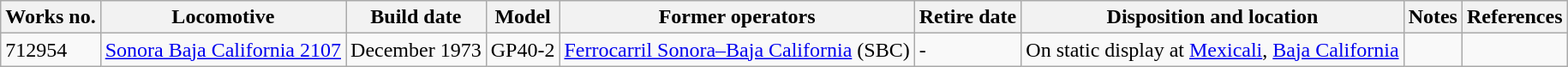<table class="wikitable">
<tr>
<th>Works no.</th>
<th>Locomotive</th>
<th>Build date</th>
<th>Model</th>
<th>Former operators</th>
<th>Retire date</th>
<th>Disposition and location</th>
<th>Notes</th>
<th>References</th>
</tr>
<tr>
<td>712954</td>
<td><a href='#'>Sonora Baja California 2107</a></td>
<td>December 1973</td>
<td>GP40-2</td>
<td><a href='#'>Ferrocarril Sonora–Baja California</a> (SBC)</td>
<td>-</td>
<td>On static display at <a href='#'>Mexicali</a>, <a href='#'>Baja California</a></td>
<td></td>
<td></td>
</tr>
</table>
